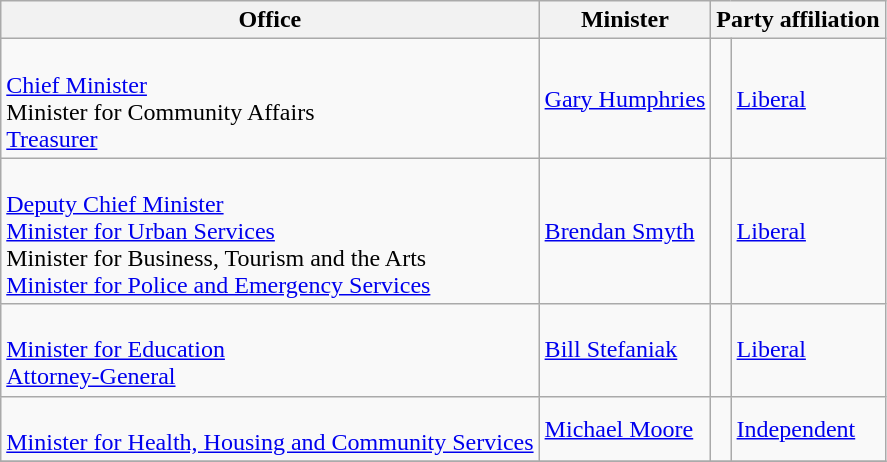<table class="wikitable">
<tr>
<th>Office</th>
<th>Minister</th>
<th colspan=2>Party affiliation</th>
</tr>
<tr>
<td><br><a href='#'>Chief Minister</a><br>
Minister for Community Affairs<br>
<a href='#'>Treasurer</a></td>
<td><a href='#'>Gary Humphries</a></td>
<td> </td>
<td><a href='#'>Liberal</a></td>
</tr>
<tr>
<td><br><a href='#'>Deputy Chief Minister</a><br>
<a href='#'>Minister for Urban Services</a><br>
Minister for Business, Tourism and the Arts<br>
<a href='#'>Minister for Police and Emergency Services</a></td>
<td><a href='#'>Brendan Smyth</a></td>
<td> </td>
<td><a href='#'>Liberal</a></td>
</tr>
<tr>
<td><br><a href='#'>Minister for Education</a><br>
<a href='#'>Attorney-General</a></td>
<td><a href='#'>Bill Stefaniak</a></td>
<td> </td>
<td><a href='#'>Liberal</a></td>
</tr>
<tr>
<td><br><a href='#'>Minister for Health, Housing and Community Services</a></td>
<td><a href='#'>Michael Moore</a></td>
<td> </td>
<td><a href='#'>Independent</a></td>
</tr>
<tr>
</tr>
</table>
